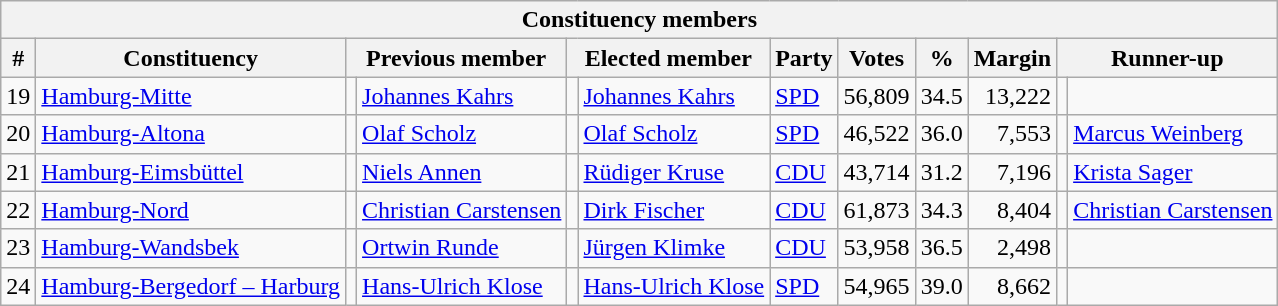<table class="wikitable sortable" style="text-align:right">
<tr>
<th colspan="12">Constituency members</th>
</tr>
<tr>
<th>#</th>
<th>Constituency</th>
<th colspan="2">Previous member</th>
<th colspan="2">Elected member</th>
<th>Party</th>
<th>Votes</th>
<th>%</th>
<th>Margin</th>
<th colspan="2">Runner-up</th>
</tr>
<tr>
<td>19</td>
<td align=left><a href='#'>Hamburg-Mitte</a></td>
<td bgcolor=></td>
<td align=left><a href='#'>Johannes Kahrs</a></td>
<td bgcolor=></td>
<td align=left><a href='#'>Johannes Kahrs</a></td>
<td align=left><a href='#'>SPD</a></td>
<td>56,809</td>
<td>34.5</td>
<td>13,222</td>
<td bgcolor=></td>
<td align=left></td>
</tr>
<tr>
<td>20</td>
<td align=left><a href='#'>Hamburg-Altona</a></td>
<td bgcolor=></td>
<td align=left><a href='#'>Olaf Scholz</a></td>
<td bgcolor=></td>
<td align=left><a href='#'>Olaf Scholz</a></td>
<td align=left><a href='#'>SPD</a></td>
<td>46,522</td>
<td>36.0</td>
<td>7,553</td>
<td bgcolor=></td>
<td align=left><a href='#'>Marcus Weinberg</a></td>
</tr>
<tr>
<td>21</td>
<td align=left><a href='#'>Hamburg-Eimsbüttel</a></td>
<td bgcolor=></td>
<td align=left><a href='#'>Niels Annen</a></td>
<td bgcolor=></td>
<td align=left><a href='#'>Rüdiger Kruse</a></td>
<td align=left><a href='#'>CDU</a></td>
<td>43,714</td>
<td>31.2</td>
<td>7,196</td>
<td bgcolor=></td>
<td align=left><a href='#'>Krista Sager</a></td>
</tr>
<tr>
<td>22</td>
<td align=left><a href='#'>Hamburg-Nord</a></td>
<td bgcolor=></td>
<td align=left><a href='#'>Christian Carstensen</a></td>
<td bgcolor=></td>
<td align=left><a href='#'>Dirk Fischer</a></td>
<td align=left><a href='#'>CDU</a></td>
<td>61,873</td>
<td>34.3</td>
<td>8,404</td>
<td bgcolor=></td>
<td align=left><a href='#'>Christian Carstensen</a></td>
</tr>
<tr>
<td>23</td>
<td align=left><a href='#'>Hamburg-Wandsbek</a></td>
<td bgcolor=></td>
<td align=left><a href='#'>Ortwin Runde</a></td>
<td bgcolor=></td>
<td align=left><a href='#'>Jürgen Klimke</a></td>
<td align=left><a href='#'>CDU</a></td>
<td>53,958</td>
<td>36.5</td>
<td>2,498</td>
<td bgcolor=></td>
<td align=left></td>
</tr>
<tr>
<td>24</td>
<td align=left><a href='#'>Hamburg-Bergedorf – Harburg</a></td>
<td bgcolor=></td>
<td align=left><a href='#'>Hans-Ulrich Klose</a></td>
<td bgcolor=></td>
<td align=left><a href='#'>Hans-Ulrich Klose</a></td>
<td align=left><a href='#'>SPD</a></td>
<td>54,965</td>
<td>39.0</td>
<td>8,662</td>
<td bgcolor=></td>
<td align=left></td>
</tr>
</table>
